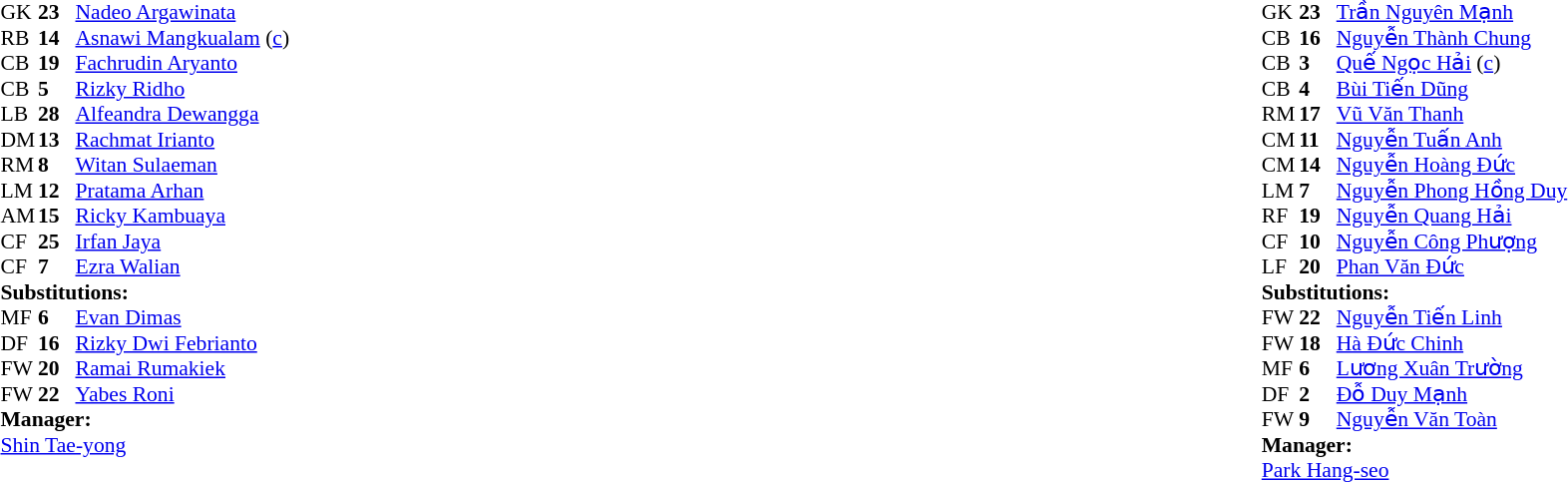<table width="100%">
<tr>
<td valign="top" width="40%"><br><table style="font-size:90%" cellspacing="0" cellpadding="0">
<tr>
<th width=25></th>
<th width=25></th>
</tr>
<tr>
<td>GK</td>
<td><strong>23</strong></td>
<td><a href='#'>Nadeo Argawinata</a></td>
</tr>
<tr>
<td>RB</td>
<td><strong>14</strong></td>
<td><a href='#'>Asnawi Mangkualam</a> (<a href='#'>c</a>)</td>
<td></td>
<td></td>
</tr>
<tr>
<td>CB</td>
<td><strong>19</strong></td>
<td><a href='#'>Fachrudin Aryanto</a></td>
</tr>
<tr>
<td>CB</td>
<td><strong>5</strong></td>
<td><a href='#'>Rizky Ridho</a></td>
</tr>
<tr>
<td>LB</td>
<td><strong>28</strong></td>
<td><a href='#'>Alfeandra Dewangga</a></td>
<td></td>
</tr>
<tr>
<td>DM</td>
<td><strong>13</strong></td>
<td><a href='#'>Rachmat Irianto</a></td>
<td></td>
<td></td>
</tr>
<tr>
<td>RM</td>
<td><strong>8</strong></td>
<td><a href='#'>Witan Sulaeman</a></td>
<td></td>
<td></td>
</tr>
<tr>
<td>LM</td>
<td><strong>12</strong></td>
<td><a href='#'>Pratama Arhan</a></td>
</tr>
<tr>
<td>AM</td>
<td><strong>15</strong></td>
<td><a href='#'>Ricky Kambuaya</a></td>
</tr>
<tr>
<td>CF</td>
<td><strong>25</strong></td>
<td><a href='#'>Irfan Jaya</a></td>
<td></td>
<td></td>
</tr>
<tr>
<td>CF</td>
<td><strong>7</strong></td>
<td><a href='#'>Ezra Walian</a></td>
</tr>
<tr>
<td colspan=3><strong>Substitutions:</strong></td>
</tr>
<tr>
<td>MF</td>
<td><strong>6</strong></td>
<td><a href='#'>Evan Dimas</a></td>
<td></td>
<td></td>
</tr>
<tr>
<td>DF</td>
<td><strong>16</strong></td>
<td><a href='#'>Rizky Dwi Febrianto</a></td>
<td></td>
<td></td>
</tr>
<tr>
<td>FW</td>
<td><strong>20</strong></td>
<td><a href='#'>Ramai Rumakiek</a></td>
<td></td>
<td></td>
</tr>
<tr>
<td>FW</td>
<td><strong>22</strong></td>
<td><a href='#'>Yabes Roni</a></td>
<td></td>
<td></td>
</tr>
<tr>
<td colspan=3><strong>Manager:</strong></td>
</tr>
<tr>
<td colspan=3> <a href='#'>Shin Tae-yong</a></td>
</tr>
</table>
</td>
<td valign="top"></td>
<td valign="top" width="50%"><br><table style="font-size:90%; margin:auto" cellspacing="0" cellpadding="0">
<tr>
<th width=25></th>
<th width=25></th>
</tr>
<tr>
<td>GK</td>
<td><strong>23</strong></td>
<td><a href='#'>Trần Nguyên Mạnh</a></td>
</tr>
<tr>
<td>CB</td>
<td><strong>16</strong></td>
<td><a href='#'>Nguyễn Thành Chung</a></td>
<td></td>
<td></td>
</tr>
<tr>
<td>CB</td>
<td><strong>3</strong></td>
<td><a href='#'>Quế Ngọc Hải</a> (<a href='#'>c</a>)</td>
</tr>
<tr>
<td>CB</td>
<td><strong>4</strong></td>
<td><a href='#'>Bùi Tiến Dũng</a></td>
<td></td>
</tr>
<tr>
<td>RM</td>
<td><strong>17</strong></td>
<td><a href='#'>Vũ Văn Thanh</a></td>
</tr>
<tr>
<td>CM</td>
<td><strong>11</strong></td>
<td><a href='#'>Nguyễn Tuấn Anh</a></td>
<td></td>
<td></td>
</tr>
<tr>
<td>CM</td>
<td><strong>14</strong></td>
<td><a href='#'>Nguyễn Hoàng Đức</a></td>
</tr>
<tr>
<td>LM</td>
<td><strong>7</strong></td>
<td><a href='#'>Nguyễn Phong Hồng Duy</a></td>
</tr>
<tr>
<td>RF</td>
<td><strong>19</strong></td>
<td><a href='#'>Nguyễn Quang Hải</a></td>
<td></td>
<td></td>
</tr>
<tr>
<td>CF</td>
<td><strong>10</strong></td>
<td><a href='#'>Nguyễn Công Phượng</a></td>
<td></td>
<td></td>
</tr>
<tr>
<td>LF</td>
<td><strong>20</strong></td>
<td><a href='#'>Phan Văn Đức</a></td>
<td></td>
<td></td>
</tr>
<tr>
<td colspan=3><strong>Substitutions:</strong></td>
</tr>
<tr>
<td>FW</td>
<td><strong>22</strong></td>
<td><a href='#'>Nguyễn Tiến Linh</a></td>
<td></td>
<td></td>
</tr>
<tr>
<td>FW</td>
<td><strong>18</strong></td>
<td><a href='#'>Hà Đức Chinh</a></td>
<td></td>
<td></td>
</tr>
<tr>
<td>MF</td>
<td><strong>6</strong></td>
<td><a href='#'>Lương Xuân Trường</a></td>
<td></td>
<td></td>
</tr>
<tr>
<td>DF</td>
<td><strong>2</strong></td>
<td><a href='#'>Đỗ Duy Mạnh</a></td>
<td></td>
<td></td>
</tr>
<tr>
<td>FW</td>
<td><strong>9</strong></td>
<td><a href='#'>Nguyễn Văn Toàn</a></td>
<td></td>
<td></td>
</tr>
<tr>
<td colspan=3><strong>Manager:</strong></td>
</tr>
<tr>
<td colspan=3> <a href='#'>Park Hang-seo</a></td>
</tr>
</table>
</td>
</tr>
</table>
